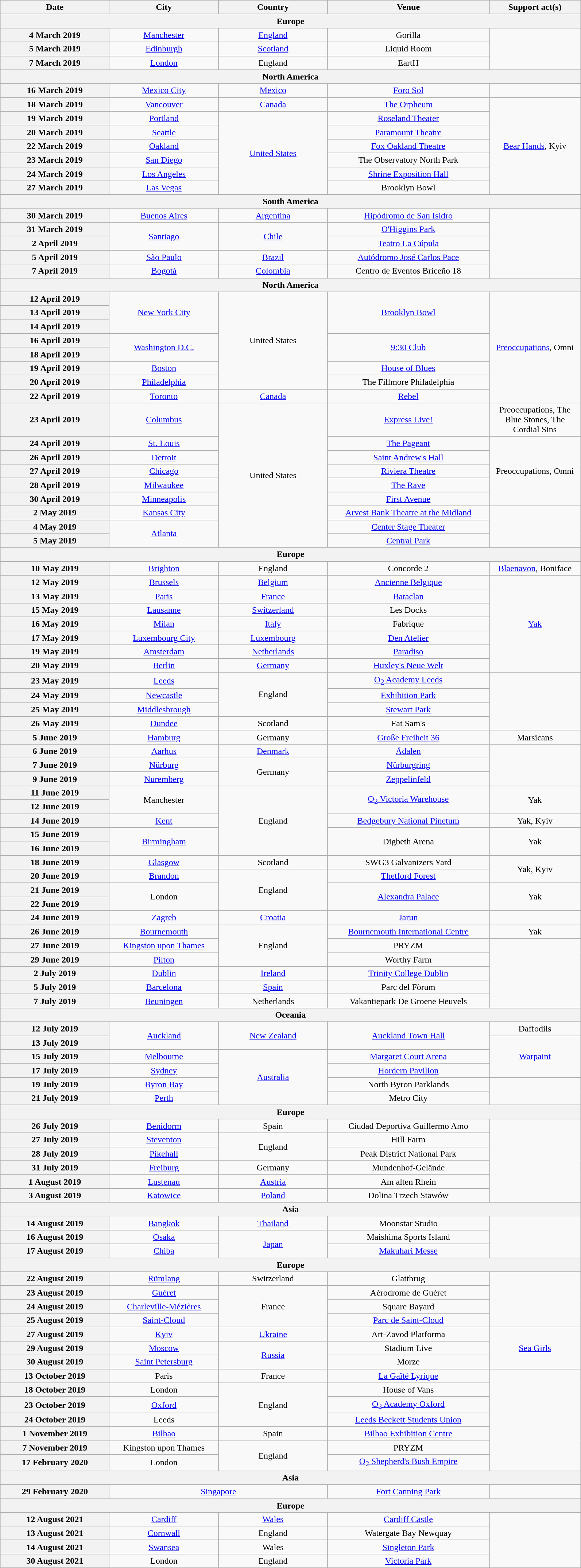<table class="wikitable plainrowheaders" style="text-align:center;">
<tr>
<th scope="col" style="width:12em;">Date</th>
<th scope="col" style="width:12em;">City</th>
<th scope="col" style="width:12em;">Country</th>
<th scope="col" style="width:18em;">Venue</th>
<th scope="col" style="width:10em;">Support act(s)</th>
</tr>
<tr>
<th colspan="5">Europe</th>
</tr>
<tr>
<th scope="row">4 March 2019</th>
<td><a href='#'>Manchester</a></td>
<td><a href='#'>England</a></td>
<td>Gorilla</td>
<td rowspan="3"></td>
</tr>
<tr>
<th scope="row">5 March 2019</th>
<td><a href='#'>Edinburgh</a></td>
<td><a href='#'>Scotland</a></td>
<td>Liquid Room</td>
</tr>
<tr>
<th scope="row">7 March 2019</th>
<td><a href='#'>London</a></td>
<td>England</td>
<td>EartH</td>
</tr>
<tr>
<th colspan="5">North America</th>
</tr>
<tr>
<th scope="row">16 March 2019</th>
<td><a href='#'>Mexico City</a></td>
<td><a href='#'>Mexico</a></td>
<td><a href='#'>Foro Sol</a></td>
<td></td>
</tr>
<tr>
<th scope="row">18 March 2019</th>
<td><a href='#'>Vancouver</a></td>
<td><a href='#'>Canada</a></td>
<td><a href='#'>The Orpheum</a></td>
<td rowspan="7"><a href='#'>Bear Hands</a>, Kyiv</td>
</tr>
<tr>
<th scope="row">19 March 2019</th>
<td><a href='#'>Portland</a></td>
<td rowspan="6"><a href='#'>United States</a></td>
<td><a href='#'>Roseland Theater</a></td>
</tr>
<tr>
<th scope="row">20 March 2019</th>
<td><a href='#'>Seattle</a></td>
<td><a href='#'>Paramount Theatre</a></td>
</tr>
<tr>
<th scope="row">22 March 2019</th>
<td><a href='#'>Oakland</a></td>
<td><a href='#'>Fox Oakland Theatre</a></td>
</tr>
<tr>
<th scope="row">23 March 2019</th>
<td><a href='#'>San Diego</a></td>
<td>The Observatory North Park</td>
</tr>
<tr>
<th scope="row">24 March 2019</th>
<td><a href='#'>Los Angeles</a></td>
<td><a href='#'>Shrine Exposition Hall</a></td>
</tr>
<tr>
<th scope="row">27 March 2019</th>
<td><a href='#'>Las Vegas</a></td>
<td>Brooklyn Bowl</td>
</tr>
<tr>
<th colspan="5">South America</th>
</tr>
<tr>
<th scope="row">30 March 2019</th>
<td><a href='#'>Buenos Aires</a></td>
<td><a href='#'>Argentina</a></td>
<td><a href='#'>Hipódromo de San Isidro</a></td>
<td rowspan="5"></td>
</tr>
<tr>
<th scope="row">31 March 2019</th>
<td rowspan="2"><a href='#'>Santiago</a></td>
<td rowspan="2"><a href='#'>Chile</a></td>
<td><a href='#'>O'Higgins Park</a></td>
</tr>
<tr>
<th scope="row">2 April 2019</th>
<td><a href='#'>Teatro La Cúpula</a></td>
</tr>
<tr>
<th scope="row">5 April 2019</th>
<td><a href='#'>São Paulo</a></td>
<td><a href='#'>Brazil</a></td>
<td><a href='#'>Autódromo José Carlos Pace</a></td>
</tr>
<tr>
<th scope="row">7 April 2019</th>
<td><a href='#'>Bogotá</a></td>
<td><a href='#'>Colombia</a></td>
<td>Centro de Eventos Briceño 18</td>
</tr>
<tr>
<th colspan="5">North America</th>
</tr>
<tr>
<th scope="row">12 April 2019</th>
<td rowspan="3"><a href='#'>New York City</a></td>
<td rowspan="7">United States</td>
<td rowspan="3"><a href='#'>Brooklyn Bowl</a></td>
<td rowspan="8"><a href='#'>Preoccupations</a>, Omni</td>
</tr>
<tr>
<th scope="row">13 April 2019</th>
</tr>
<tr>
<th scope="row">14 April 2019</th>
</tr>
<tr>
<th scope="row">16 April 2019</th>
<td rowspan="2"><a href='#'>Washington D.C.</a></td>
<td rowspan="2"><a href='#'>9:30 Club</a></td>
</tr>
<tr>
<th scope="row">18 April 2019</th>
</tr>
<tr>
<th scope="row">19 April 2019</th>
<td><a href='#'>Boston</a></td>
<td><a href='#'>House of Blues</a></td>
</tr>
<tr>
<th scope="row">20 April 2019</th>
<td><a href='#'>Philadelphia</a></td>
<td>The Fillmore Philadelphia</td>
</tr>
<tr>
<th scope="row">22 April 2019</th>
<td><a href='#'>Toronto</a></td>
<td><a href='#'>Canada</a></td>
<td><a href='#'>Rebel</a></td>
</tr>
<tr>
<th scope="row">23 April 2019</th>
<td><a href='#'>Columbus</a></td>
<td rowspan="9">United States</td>
<td><a href='#'>Express Live!</a></td>
<td>Preoccupations, The Blue Stones, The Cordial Sins</td>
</tr>
<tr>
<th scope="row">24 April 2019</th>
<td><a href='#'>St. Louis</a></td>
<td><a href='#'>The Pageant</a></td>
<td rowspan="5">Preoccupations, Omni</td>
</tr>
<tr>
<th scope="row">26 April 2019</th>
<td><a href='#'>Detroit</a></td>
<td><a href='#'>Saint Andrew's Hall</a></td>
</tr>
<tr>
<th scope="row">27 April 2019</th>
<td><a href='#'>Chicago</a></td>
<td><a href='#'>Riviera Theatre</a></td>
</tr>
<tr>
<th scope="row">28 April 2019</th>
<td><a href='#'>Milwaukee</a></td>
<td><a href='#'>The Rave</a></td>
</tr>
<tr>
<th scope="row">30 April 2019</th>
<td><a href='#'>Minneapolis</a></td>
<td><a href='#'>First Avenue</a></td>
</tr>
<tr>
<th scope="row">2 May 2019</th>
<td><a href='#'>Kansas City</a></td>
<td><a href='#'>Arvest Bank Theatre at the Midland</a></td>
<td rowspan="3"></td>
</tr>
<tr>
<th scope="row">4 May 2019</th>
<td rowspan="2"><a href='#'>Atlanta</a></td>
<td><a href='#'>Center Stage Theater</a></td>
</tr>
<tr>
<th scope="row">5 May 2019</th>
<td><a href='#'>Central Park</a></td>
</tr>
<tr>
<th colspan="5">Europe</th>
</tr>
<tr>
<th scope="row">10 May 2019</th>
<td><a href='#'>Brighton</a></td>
<td>England</td>
<td>Concorde 2</td>
<td><a href='#'>Blaenavon</a>, Boniface</td>
</tr>
<tr>
<th scope="row">12 May 2019</th>
<td><a href='#'>Brussels</a></td>
<td><a href='#'>Belgium</a></td>
<td><a href='#'>Ancienne Belgique</a></td>
<td rowspan="7"><a href='#'>Yak</a></td>
</tr>
<tr>
<th scope="row">13 May 2019</th>
<td><a href='#'>Paris</a></td>
<td><a href='#'>France</a></td>
<td><a href='#'>Bataclan</a></td>
</tr>
<tr>
<th scope="row">15 May 2019</th>
<td><a href='#'>Lausanne</a></td>
<td><a href='#'>Switzerland</a></td>
<td>Les Docks</td>
</tr>
<tr>
<th scope="row">16 May 2019</th>
<td><a href='#'>Milan</a></td>
<td><a href='#'>Italy</a></td>
<td>Fabrique</td>
</tr>
<tr>
<th scope="row">17 May 2019</th>
<td><a href='#'>Luxembourg City</a></td>
<td><a href='#'>Luxembourg</a></td>
<td><a href='#'>Den Atelier</a></td>
</tr>
<tr>
<th scope="row">19 May 2019</th>
<td><a href='#'>Amsterdam</a></td>
<td><a href='#'>Netherlands</a></td>
<td><a href='#'>Paradiso</a></td>
</tr>
<tr>
<th scope="row">20 May 2019</th>
<td><a href='#'>Berlin</a></td>
<td><a href='#'>Germany</a></td>
<td><a href='#'>Huxley's Neue Welt</a></td>
</tr>
<tr>
<th scope="row">23 May 2019</th>
<td><a href='#'>Leeds</a></td>
<td rowspan="3">England</td>
<td><a href='#'>O<sub>2</sub> Academy Leeds</a></td>
<td rowspan="4"></td>
</tr>
<tr>
<th scope="row">24 May 2019</th>
<td><a href='#'>Newcastle</a></td>
<td><a href='#'>Exhibition Park</a></td>
</tr>
<tr>
<th scope="row">25 May 2019</th>
<td><a href='#'>Middlesbrough</a></td>
<td><a href='#'>Stewart Park</a></td>
</tr>
<tr>
<th scope="row">26 May 2019</th>
<td><a href='#'>Dundee</a></td>
<td>Scotland</td>
<td>Fat Sam's</td>
</tr>
<tr>
<th scope="row">5 June 2019</th>
<td><a href='#'>Hamburg</a></td>
<td>Germany</td>
<td><a href='#'>Große Freiheit 36</a></td>
<td>Marsicans</td>
</tr>
<tr>
<th scope="row">6 June 2019</th>
<td><a href='#'>Aarhus</a></td>
<td><a href='#'>Denmark</a></td>
<td><a href='#'>Ådalen</a></td>
<td rowspan="3"></td>
</tr>
<tr>
<th scope="row">7 June 2019</th>
<td><a href='#'>Nürburg</a></td>
<td rowspan="2">Germany</td>
<td><a href='#'>Nürburgring</a></td>
</tr>
<tr>
<th scope="row">9 June 2019</th>
<td><a href='#'>Nuremberg</a></td>
<td><a href='#'>Zeppelinfeld</a></td>
</tr>
<tr>
<th scope="row">11 June 2019</th>
<td rowspan="2">Manchester</td>
<td rowspan="5">England</td>
<td rowspan="2"><a href='#'>O<sub>2</sub> Victoria Warehouse</a></td>
<td rowspan="2">Yak</td>
</tr>
<tr>
<th scope="row">12 June 2019</th>
</tr>
<tr>
<th scope="row">14 June 2019</th>
<td><a href='#'>Kent</a></td>
<td><a href='#'>Bedgebury National Pinetum</a></td>
<td>Yak, Kyiv</td>
</tr>
<tr>
<th scope="row">15 June 2019</th>
<td rowspan="2"><a href='#'>Birmingham</a></td>
<td rowspan="2">Digbeth Arena</td>
<td rowspan="2">Yak</td>
</tr>
<tr>
<th scope="row">16 June 2019</th>
</tr>
<tr>
<th scope="row">18 June 2019</th>
<td><a href='#'>Glasgow</a></td>
<td>Scotland</td>
<td>SWG3 Galvanizers Yard</td>
<td rowspan="2">Yak, Kyiv</td>
</tr>
<tr>
<th scope="row">20 June 2019</th>
<td><a href='#'>Brandon</a></td>
<td rowspan="3">England</td>
<td><a href='#'>Thetford Forest</a></td>
</tr>
<tr>
<th scope="row">21 June 2019</th>
<td rowspan="2">London</td>
<td rowspan="2"><a href='#'>Alexandra Palace</a></td>
<td rowspan="2">Yak</td>
</tr>
<tr>
<th scope="row">22 June 2019</th>
</tr>
<tr>
<th scope="row">24 June 2019</th>
<td><a href='#'>Zagreb</a></td>
<td><a href='#'>Croatia</a></td>
<td><a href='#'>Jarun</a></td>
<td></td>
</tr>
<tr>
<th scope="row">26 June 2019</th>
<td><a href='#'>Bournemouth</a></td>
<td rowspan="3">England</td>
<td><a href='#'>Bournemouth International Centre</a></td>
<td>Yak</td>
</tr>
<tr>
<th scope="row">27 June 2019</th>
<td><a href='#'>Kingston upon Thames</a></td>
<td>PRYZM</td>
<td rowspan="5"></td>
</tr>
<tr>
<th scope="row">29 June 2019</th>
<td><a href='#'>Pilton</a></td>
<td>Worthy Farm</td>
</tr>
<tr>
<th scope="row">2 July 2019</th>
<td><a href='#'>Dublin</a></td>
<td><a href='#'>Ireland</a></td>
<td><a href='#'>Trinity College Dublin</a></td>
</tr>
<tr>
<th scope="row">5 July 2019</th>
<td><a href='#'>Barcelona</a></td>
<td><a href='#'>Spain</a></td>
<td>Parc del Fòrum</td>
</tr>
<tr>
<th scope="row">7 July 2019</th>
<td><a href='#'>Beuningen</a></td>
<td>Netherlands</td>
<td>Vakantiepark De Groene Heuvels</td>
</tr>
<tr>
<th colspan="5">Oceania</th>
</tr>
<tr>
<th scope="row">12 July 2019</th>
<td rowspan="2"><a href='#'>Auckland</a></td>
<td rowspan="2"><a href='#'>New Zealand</a></td>
<td rowspan="2"><a href='#'>Auckland Town Hall</a></td>
<td>Daffodils</td>
</tr>
<tr>
<th scope="row">13 July 2019</th>
<td rowspan="3"><a href='#'>Warpaint</a></td>
</tr>
<tr>
<th scope="row">15 July 2019</th>
<td><a href='#'>Melbourne</a></td>
<td rowspan="4"><a href='#'>Australia</a></td>
<td><a href='#'>Margaret Court Arena</a></td>
</tr>
<tr>
<th scope="row">17 July 2019</th>
<td><a href='#'>Sydney</a></td>
<td><a href='#'>Hordern Pavilion</a></td>
</tr>
<tr>
<th scope="row">19 July 2019</th>
<td><a href='#'>Byron Bay</a></td>
<td>North Byron Parklands</td>
<td rowspan="2"></td>
</tr>
<tr>
<th scope="row">21 July 2019</th>
<td><a href='#'>Perth</a></td>
<td>Metro City</td>
</tr>
<tr>
<th colspan="5">Europe</th>
</tr>
<tr>
<th scope="row">26 July 2019</th>
<td><a href='#'>Benidorm</a></td>
<td>Spain</td>
<td>Ciudad Deportiva Guillermo Amo</td>
<td rowspan="6"></td>
</tr>
<tr>
<th scope="row">27 July 2019</th>
<td><a href='#'>Steventon</a></td>
<td rowspan="2">England</td>
<td>Hill Farm</td>
</tr>
<tr>
<th scope="row">28 July 2019</th>
<td><a href='#'>Pikehall</a></td>
<td>Peak District National Park</td>
</tr>
<tr>
<th scope="row">31 July 2019</th>
<td><a href='#'>Freiburg</a></td>
<td>Germany</td>
<td>Mundenhof-Gelände</td>
</tr>
<tr>
<th scope="row">1 August 2019</th>
<td><a href='#'>Lustenau</a></td>
<td><a href='#'>Austria</a></td>
<td>Am alten Rhein</td>
</tr>
<tr>
<th scope="row">3 August 2019</th>
<td><a href='#'>Katowice</a></td>
<td><a href='#'>Poland</a></td>
<td>Dolina Trzech Stawów</td>
</tr>
<tr>
<th colspan="5">Asia</th>
</tr>
<tr>
<th scope="row">14 August 2019</th>
<td><a href='#'>Bangkok</a></td>
<td><a href='#'>Thailand</a></td>
<td>Moonstar Studio</td>
<td rowspan="3"></td>
</tr>
<tr>
<th scope="row">16 August 2019</th>
<td><a href='#'>Osaka</a></td>
<td rowspan="2"><a href='#'>Japan</a></td>
<td>Maishima Sports Island</td>
</tr>
<tr>
<th scope="row">17 August 2019</th>
<td><a href='#'>Chiba</a></td>
<td><a href='#'>Makuhari Messe</a></td>
</tr>
<tr>
<th colspan="5">Europe</th>
</tr>
<tr>
<th scope="row">22 August 2019</th>
<td><a href='#'>Rümlang</a></td>
<td>Switzerland</td>
<td>Glattbrug</td>
<td rowspan="4"></td>
</tr>
<tr>
<th scope="row">23 August 2019</th>
<td><a href='#'>Guéret</a></td>
<td rowspan="3">France</td>
<td>Aérodrome de Guéret</td>
</tr>
<tr>
<th scope="row">24 August 2019</th>
<td><a href='#'>Charleville-Mézières</a></td>
<td>Square Bayard</td>
</tr>
<tr>
<th scope="row">25 August 2019</th>
<td><a href='#'>Saint-Cloud</a></td>
<td><a href='#'>Parc de Saint-Cloud</a></td>
</tr>
<tr>
<th scope="row">27 August 2019</th>
<td><a href='#'>Kyiv</a></td>
<td><a href='#'>Ukraine</a></td>
<td>Art-Zavod Platforma</td>
<td rowspan="3"><a href='#'>Sea Girls</a></td>
</tr>
<tr>
<th scope="row">29 August 2019</th>
<td><a href='#'>Moscow</a></td>
<td rowspan="2"><a href='#'>Russia</a></td>
<td>Stadium Live</td>
</tr>
<tr>
<th scope="row">30 August 2019</th>
<td><a href='#'>Saint Petersburg</a></td>
<td>Morze</td>
</tr>
<tr>
<th scope="row">13 October 2019</th>
<td>Paris</td>
<td>France</td>
<td><a href='#'>La Gaîté Lyrique</a></td>
<td rowspan="7"></td>
</tr>
<tr>
<th scope="row">18 October 2019</th>
<td>London</td>
<td rowspan="3">England</td>
<td>House of Vans</td>
</tr>
<tr>
<th scope="row">23 October 2019</th>
<td><a href='#'>Oxford</a></td>
<td><a href='#'>O<sub>2</sub> Academy Oxford</a></td>
</tr>
<tr>
<th scope="row">24 October 2019</th>
<td>Leeds</td>
<td><a href='#'>Leeds Beckett Students Union</a></td>
</tr>
<tr>
<th scope="row">1 November 2019</th>
<td><a href='#'>Bilbao</a></td>
<td>Spain</td>
<td><a href='#'>Bilbao Exhibition Centre</a></td>
</tr>
<tr>
<th scope="row">7 November 2019</th>
<td>Kingston upon Thames</td>
<td rowspan="2">England</td>
<td>PRYZM</td>
</tr>
<tr>
<th scope="row">17 February 2020</th>
<td>London</td>
<td><a href='#'>O<sub>2</sub> Shepherd's Bush Empire</a></td>
</tr>
<tr>
<th colspan="5">Asia</th>
</tr>
<tr>
<th scope="row">29 February 2020</th>
<td colspan="2"><a href='#'>Singapore</a></td>
<td><a href='#'>Fort Canning Park</a></td>
<td></td>
</tr>
<tr>
<th colspan="5">Europe</th>
</tr>
<tr>
<th scope="row">12 August 2021</th>
<td><a href='#'>Cardiff</a></td>
<td><a href='#'>Wales</a></td>
<td><a href='#'>Cardiff Castle</a></td>
<td rowspan="4"></td>
</tr>
<tr>
<th scope="row">13 August 2021</th>
<td><a href='#'>Cornwall</a></td>
<td>England</td>
<td>Watergate Bay Newquay</td>
</tr>
<tr>
<th scope="row">14 August 2021</th>
<td><a href='#'>Swansea</a></td>
<td>Wales</td>
<td><a href='#'>Singleton Park</a></td>
</tr>
<tr>
<th scope="row">30 August 2021</th>
<td>London</td>
<td>England</td>
<td><a href='#'>Victoria Park</a></td>
</tr>
</table>
